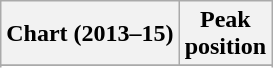<table class="wikitable sortable">
<tr>
<th>Chart (2013–15)</th>
<th>Peak<br>position</th>
</tr>
<tr>
</tr>
<tr>
</tr>
<tr>
</tr>
<tr>
</tr>
</table>
